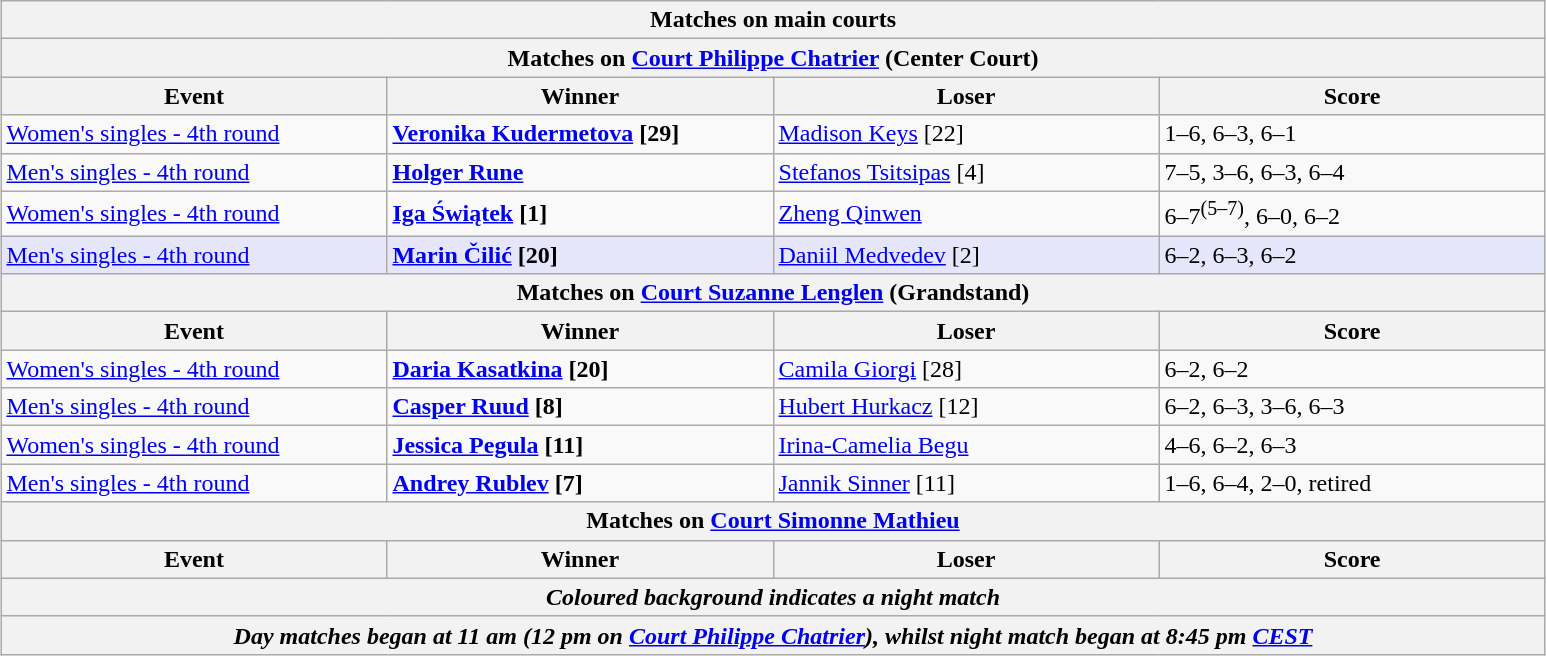<table class="wikitable" style="margin:auto;">
<tr>
<th colspan=4 style=white-space:nowrap>Matches on main courts</th>
</tr>
<tr>
<th colspan=4>Matches on <a href='#'>Court Philippe Chatrier</a> (Center Court)</th>
</tr>
<tr>
<th width=250>Event</th>
<th width=250>Winner</th>
<th width=250>Loser</th>
<th width=250>Score</th>
</tr>
<tr>
<td><a href='#'>Women's singles - 4th round</a></td>
<td><strong> <a href='#'>Veronika Kudermetova</a> [29]</strong></td>
<td> <a href='#'>Madison Keys</a> [22]</td>
<td>1–6, 6–3, 6–1</td>
</tr>
<tr>
<td><a href='#'>Men's singles - 4th round</a></td>
<td><strong> <a href='#'>Holger Rune</a></strong></td>
<td> <a href='#'>Stefanos Tsitsipas</a> [4]</td>
<td>7–5, 3–6, 6–3, 6–4</td>
</tr>
<tr>
<td><a href='#'>Women's singles - 4th round</a></td>
<td><strong> <a href='#'>Iga Świątek</a> [1]</strong></td>
<td> <a href='#'>Zheng Qinwen</a></td>
<td>6–7<sup>(5–7)</sup>, 6–0, 6–2</td>
</tr>
<tr bgcolor=lavender>
<td><a href='#'>Men's singles - 4th round</a></td>
<td><strong> <a href='#'>Marin Čilić</a> [20]</strong></td>
<td> <a href='#'>Daniil Medvedev</a> [2]</td>
<td>6–2, 6–3, 6–2</td>
</tr>
<tr>
<th colspan=4>Matches on <a href='#'>Court Suzanne Lenglen</a> (Grandstand)</th>
</tr>
<tr>
<th width=250>Event</th>
<th width=250>Winner</th>
<th width=250>Loser</th>
<th width=250>Score</th>
</tr>
<tr>
<td><a href='#'>Women's singles - 4th round</a></td>
<td><strong> <a href='#'>Daria Kasatkina</a> [20]</strong></td>
<td> <a href='#'>Camila Giorgi</a> [28]</td>
<td>6–2, 6–2</td>
</tr>
<tr>
<td><a href='#'>Men's singles - 4th round</a></td>
<td><strong> <a href='#'>Casper Ruud</a> [8]</strong></td>
<td> <a href='#'>Hubert Hurkacz</a> [12]</td>
<td>6–2, 6–3, 3–6, 6–3</td>
</tr>
<tr>
<td><a href='#'>Women's singles - 4th round</a></td>
<td><strong> <a href='#'>Jessica Pegula</a> [11]</strong></td>
<td> <a href='#'>Irina-Camelia Begu</a></td>
<td>4–6, 6–2, 6–3</td>
</tr>
<tr>
<td><a href='#'>Men's singles - 4th round</a></td>
<td><strong> <a href='#'>Andrey Rublev</a> [7]</strong></td>
<td> <a href='#'>Jannik Sinner</a> [11]</td>
<td>1–6, 6–4, 2–0, retired</td>
</tr>
<tr>
<th colspan=4>Matches on <a href='#'>Court Simonne Mathieu</a></th>
</tr>
<tr>
<th width=250>Event</th>
<th width=250>Winner</th>
<th width=250>Loser</th>
<th width=250>Score</th>
</tr>
<tr>
<th colspan=4><em>Coloured background indicates a night match</em></th>
</tr>
<tr>
<th colspan=4><em>Day matches began at 11 am (12 pm on <a href='#'>Court Philippe Chatrier</a>), whilst night match began at 8:45 pm <a href='#'>CEST</a></em></th>
</tr>
</table>
